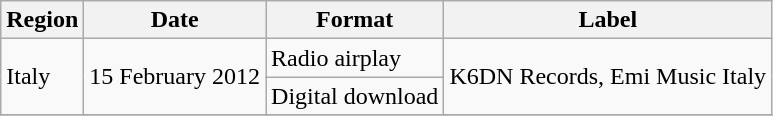<table class="wikitable">
<tr>
<th>Region</th>
<th>Date</th>
<th>Format</th>
<th>Label</th>
</tr>
<tr>
<td rowspan="2">Italy</td>
<td rowspan="2">15 February 2012</td>
<td>Radio airplay</td>
<td rowspan="2">K6DN Records, Emi Music Italy</td>
</tr>
<tr>
<td>Digital download</td>
</tr>
<tr>
</tr>
</table>
